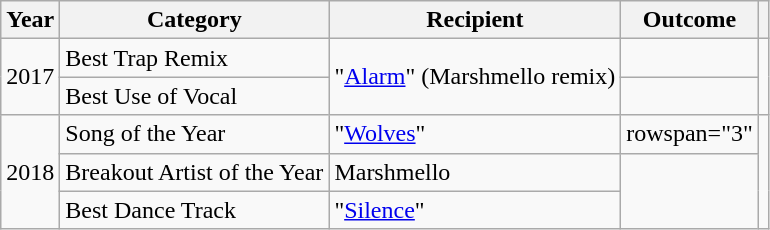<table class="wikitable sortable">
<tr>
<th>Year</th>
<th>Category</th>
<th>Recipient</th>
<th>Outcome</th>
<th></th>
</tr>
<tr>
<td rowspan="2">2017</td>
<td>Best Trap Remix</td>
<td rowspan="2">"<a href='#'>Alarm</a>" (Marshmello remix)</td>
<td></td>
<td rowspan="2"></td>
</tr>
<tr>
<td>Best Use of Vocal</td>
<td></td>
</tr>
<tr>
<td rowspan="3">2018</td>
<td>Song of the Year</td>
<td>"<a href='#'>Wolves</a>"</td>
<td>rowspan="3" </td>
<td rowspan="3"></td>
</tr>
<tr>
<td>Breakout Artist of the Year</td>
<td>Marshmello</td>
</tr>
<tr>
<td>Best Dance Track</td>
<td>"<a href='#'>Silence</a>"</td>
</tr>
</table>
